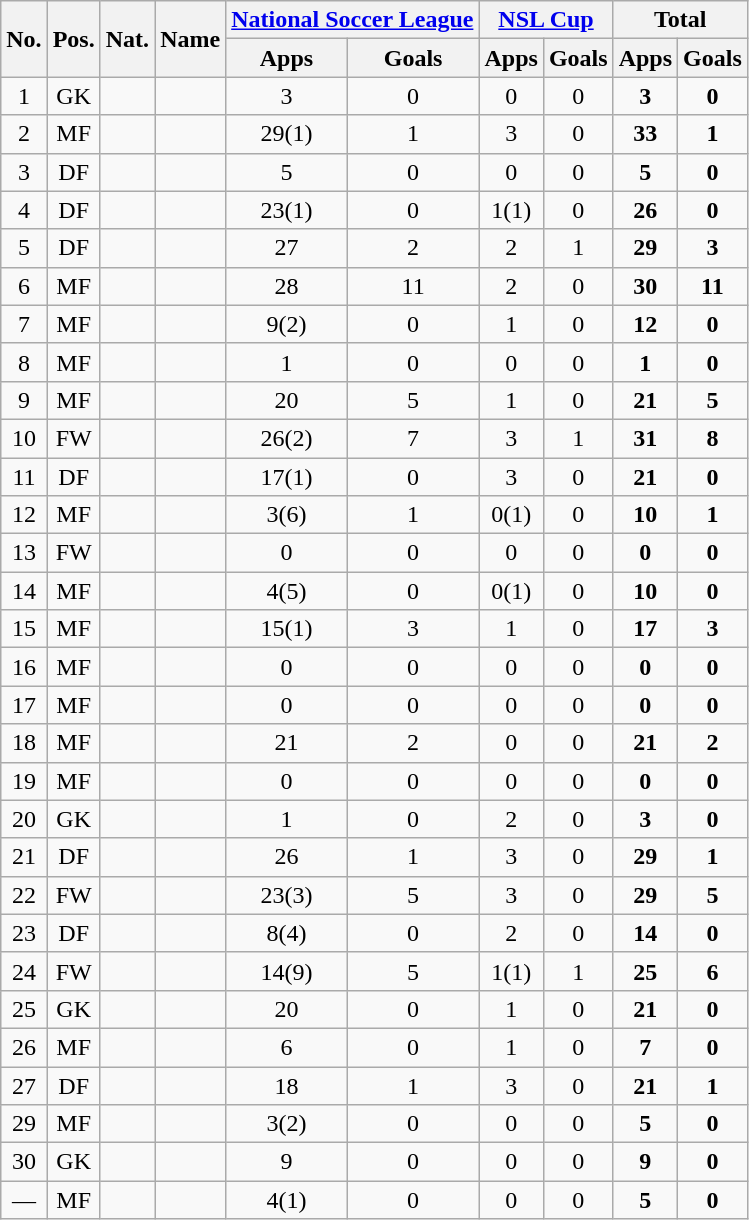<table class="wikitable sortable" style="text-align:center">
<tr>
<th rowspan="2">No.</th>
<th rowspan="2">Pos.</th>
<th rowspan="2">Nat.</th>
<th rowspan="2">Name</th>
<th colspan="2"><a href='#'>National Soccer League</a></th>
<th colspan="2"><a href='#'>NSL Cup</a></th>
<th colspan="2">Total</th>
</tr>
<tr>
<th>Apps</th>
<th>Goals</th>
<th>Apps</th>
<th>Goals</th>
<th>Apps</th>
<th>Goals</th>
</tr>
<tr>
<td>1</td>
<td>GK</td>
<td></td>
<td align=left></td>
<td>3</td>
<td>0</td>
<td>0</td>
<td>0</td>
<td><strong>3</strong></td>
<td><strong>0</strong></td>
</tr>
<tr>
<td>2</td>
<td>MF</td>
<td></td>
<td align=left></td>
<td>29(1)</td>
<td>1</td>
<td>3</td>
<td>0</td>
<td><strong>33</strong></td>
<td><strong>1</strong></td>
</tr>
<tr>
<td>3</td>
<td>DF</td>
<td></td>
<td align=left></td>
<td>5</td>
<td>0</td>
<td>0</td>
<td>0</td>
<td><strong>5</strong></td>
<td><strong>0</strong></td>
</tr>
<tr>
<td>4</td>
<td>DF</td>
<td></td>
<td align=left></td>
<td>23(1)</td>
<td>0</td>
<td>1(1)</td>
<td>0</td>
<td><strong>26</strong></td>
<td><strong>0</strong></td>
</tr>
<tr>
<td>5</td>
<td>DF</td>
<td></td>
<td align=left></td>
<td>27</td>
<td>2</td>
<td>2</td>
<td>1</td>
<td><strong>29</strong></td>
<td><strong>3</strong></td>
</tr>
<tr>
<td>6</td>
<td>MF</td>
<td></td>
<td align=left></td>
<td>28</td>
<td>11</td>
<td>2</td>
<td>0</td>
<td><strong>30</strong></td>
<td><strong>11</strong></td>
</tr>
<tr>
<td>7</td>
<td>MF</td>
<td></td>
<td align=left></td>
<td>9(2)</td>
<td>0</td>
<td>1</td>
<td>0</td>
<td><strong>12</strong></td>
<td><strong>0</strong></td>
</tr>
<tr>
<td>8</td>
<td>MF</td>
<td></td>
<td align=left></td>
<td>1</td>
<td>0</td>
<td>0</td>
<td>0</td>
<td><strong>1</strong></td>
<td><strong>0</strong></td>
</tr>
<tr>
<td>9</td>
<td>MF</td>
<td></td>
<td align=left></td>
<td>20</td>
<td>5</td>
<td>1</td>
<td>0</td>
<td><strong>21</strong></td>
<td><strong>5</strong></td>
</tr>
<tr>
<td>10</td>
<td>FW</td>
<td></td>
<td align=left></td>
<td>26(2)</td>
<td>7</td>
<td>3</td>
<td>1</td>
<td><strong>31</strong></td>
<td><strong>8</strong></td>
</tr>
<tr>
<td>11</td>
<td>DF</td>
<td></td>
<td align=left></td>
<td>17(1)</td>
<td>0</td>
<td>3</td>
<td>0</td>
<td><strong>21</strong></td>
<td><strong>0</strong></td>
</tr>
<tr>
<td>12</td>
<td>MF</td>
<td></td>
<td align=left></td>
<td>3(6)</td>
<td>1</td>
<td>0(1)</td>
<td>0</td>
<td><strong>10</strong></td>
<td><strong>1</strong></td>
</tr>
<tr>
<td>13</td>
<td>FW</td>
<td></td>
<td align=left></td>
<td>0</td>
<td>0</td>
<td>0</td>
<td>0</td>
<td><strong>0</strong></td>
<td><strong>0</strong></td>
</tr>
<tr>
<td>14</td>
<td>MF</td>
<td></td>
<td align=left></td>
<td>4(5)</td>
<td>0</td>
<td>0(1)</td>
<td>0</td>
<td><strong>10</strong></td>
<td><strong>0</strong></td>
</tr>
<tr>
<td>15</td>
<td>MF</td>
<td></td>
<td align=left></td>
<td>15(1)</td>
<td>3</td>
<td>1</td>
<td>0</td>
<td><strong>17</strong></td>
<td><strong>3</strong></td>
</tr>
<tr>
<td>16</td>
<td>MF</td>
<td></td>
<td align=left></td>
<td>0</td>
<td>0</td>
<td>0</td>
<td>0</td>
<td><strong>0</strong></td>
<td><strong>0</strong></td>
</tr>
<tr>
<td>17</td>
<td>MF</td>
<td></td>
<td align=left></td>
<td>0</td>
<td>0</td>
<td>0</td>
<td>0</td>
<td><strong>0</strong></td>
<td><strong>0</strong></td>
</tr>
<tr>
<td>18</td>
<td>MF</td>
<td></td>
<td align=left></td>
<td>21</td>
<td>2</td>
<td>0</td>
<td>0</td>
<td><strong>21</strong></td>
<td><strong>2</strong></td>
</tr>
<tr>
<td>19</td>
<td>MF</td>
<td></td>
<td align=left></td>
<td>0</td>
<td>0</td>
<td>0</td>
<td>0</td>
<td><strong>0</strong></td>
<td><strong>0</strong></td>
</tr>
<tr>
<td>20</td>
<td>GK</td>
<td></td>
<td align=left></td>
<td>1</td>
<td>0</td>
<td>2</td>
<td>0</td>
<td><strong>3</strong></td>
<td><strong>0</strong></td>
</tr>
<tr>
<td>21</td>
<td>DF</td>
<td></td>
<td align=left></td>
<td>26</td>
<td>1</td>
<td>3</td>
<td>0</td>
<td><strong>29</strong></td>
<td><strong>1</strong></td>
</tr>
<tr>
<td>22</td>
<td>FW</td>
<td></td>
<td align=left></td>
<td>23(3)</td>
<td>5</td>
<td>3</td>
<td>0</td>
<td><strong>29</strong></td>
<td><strong>5</strong></td>
</tr>
<tr>
<td>23</td>
<td>DF</td>
<td></td>
<td align=left></td>
<td>8(4)</td>
<td>0</td>
<td>2</td>
<td>0</td>
<td><strong>14</strong></td>
<td><strong>0</strong></td>
</tr>
<tr>
<td>24</td>
<td>FW</td>
<td></td>
<td align=left></td>
<td>14(9)</td>
<td>5</td>
<td>1(1)</td>
<td>1</td>
<td><strong>25</strong></td>
<td><strong>6</strong></td>
</tr>
<tr>
<td>25</td>
<td>GK</td>
<td></td>
<td align=left></td>
<td>20</td>
<td>0</td>
<td>1</td>
<td>0</td>
<td><strong>21</strong></td>
<td><strong>0</strong></td>
</tr>
<tr>
<td>26</td>
<td>MF</td>
<td></td>
<td align=left></td>
<td>6</td>
<td>0</td>
<td>1</td>
<td>0</td>
<td><strong>7</strong></td>
<td><strong>0</strong></td>
</tr>
<tr>
<td>27</td>
<td>DF</td>
<td></td>
<td align=left></td>
<td>18</td>
<td>1</td>
<td>3</td>
<td>0</td>
<td><strong>21</strong></td>
<td><strong>1</strong></td>
</tr>
<tr>
<td>29</td>
<td>MF</td>
<td></td>
<td align=left></td>
<td>3(2)</td>
<td>0</td>
<td>0</td>
<td>0</td>
<td><strong>5</strong></td>
<td><strong>0</strong></td>
</tr>
<tr>
<td>30</td>
<td>GK</td>
<td></td>
<td align=left></td>
<td>9</td>
<td>0</td>
<td>0</td>
<td>0</td>
<td><strong>9</strong></td>
<td><strong>0</strong></td>
</tr>
<tr>
<td>—</td>
<td>MF</td>
<td></td>
<td align=left></td>
<td>4(1)</td>
<td>0</td>
<td>0</td>
<td>0</td>
<td><strong>5</strong></td>
<td><strong>0</strong></td>
</tr>
</table>
